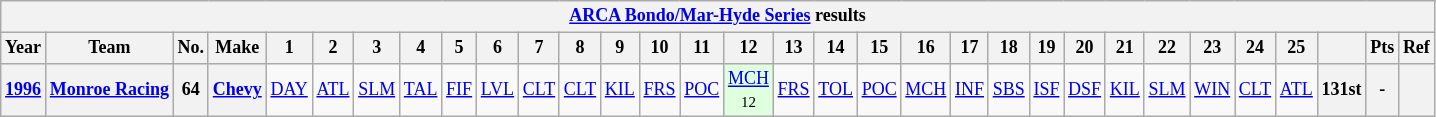<table class="wikitable" style="text-align:center; font-size:75%">
<tr>
<th colspan=45><a href='#'>ARCA Bondo/Mar-Hyde Series</a> results</th>
</tr>
<tr>
<th>Year</th>
<th>Team</th>
<th>No.</th>
<th>Make</th>
<th>1</th>
<th>2</th>
<th>3</th>
<th>4</th>
<th>5</th>
<th>6</th>
<th>7</th>
<th>8</th>
<th>9</th>
<th>10</th>
<th>11</th>
<th>12</th>
<th>13</th>
<th>14</th>
<th>15</th>
<th>16</th>
<th>17</th>
<th>18</th>
<th>19</th>
<th>20</th>
<th>21</th>
<th>22</th>
<th>23</th>
<th>24</th>
<th>25</th>
<th></th>
<th>Pts</th>
<th>Ref</th>
</tr>
<tr>
<th><a href='#'>1996</a></th>
<th><a href='#'>Monroe Racing</a></th>
<th>64</th>
<th><a href='#'>Chevy</a></th>
<td><a href='#'>DAY</a></td>
<td><a href='#'>ATL</a></td>
<td><a href='#'>SLM</a></td>
<td><a href='#'>TAL</a></td>
<td><a href='#'>FIF</a></td>
<td><a href='#'>LVL</a></td>
<td><a href='#'>CLT</a></td>
<td><a href='#'>CLT</a></td>
<td><a href='#'>KIL</a></td>
<td><a href='#'>FRS</a></td>
<td><a href='#'>POC</a></td>
<td style="background:#DFFFDF;"><a href='#'>MCH</a><br><small>12</small></td>
<td><a href='#'>FRS</a></td>
<td><a href='#'>TOL</a></td>
<td><a href='#'>POC</a></td>
<td><a href='#'>MCH</a></td>
<td><a href='#'>INF</a></td>
<td><a href='#'>SBS</a></td>
<td><a href='#'>ISF</a></td>
<td><a href='#'>DSF</a></td>
<td><a href='#'>KIL</a></td>
<td><a href='#'>SLM</a></td>
<td><a href='#'>WIN</a></td>
<td><a href='#'>CLT</a></td>
<td><a href='#'>ATL</a></td>
<th>131st</th>
<th>-</th>
<th></th>
</tr>
</table>
